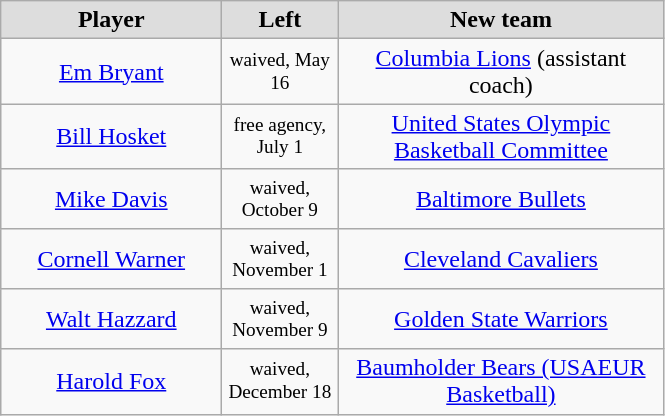<table class="wikitable" style="text-align: center">
<tr align="center"  bgcolor="#dddddd">
<td style="width:140px"><strong>Player</strong></td>
<td style="width:70px"><strong>Left</strong></td>
<td style="width:210px"><strong>New team</strong></td>
</tr>
<tr style="height:40px">
<td><a href='#'>Em Bryant</a></td>
<td style="font-size: 80%">waived, May 16</td>
<td><a href='#'>Columbia Lions</a> (assistant coach)</td>
</tr>
<tr style="height:40px">
<td><a href='#'>Bill Hosket</a></td>
<td style="font-size: 80%">free agency, July 1</td>
<td><a href='#'>United States Olympic Basketball Committee</a></td>
</tr>
<tr style="height:40px">
<td><a href='#'>Mike Davis</a></td>
<td style="font-size: 80%">waived, October 9</td>
<td><a href='#'>Baltimore Bullets</a></td>
</tr>
<tr style="height:40px">
<td><a href='#'>Cornell Warner</a></td>
<td style="font-size: 80%">waived, November 1</td>
<td><a href='#'>Cleveland Cavaliers</a></td>
</tr>
<tr style="height:40px">
<td><a href='#'>Walt Hazzard</a></td>
<td style="font-size: 80%">waived, November 9</td>
<td><a href='#'>Golden State Warriors</a></td>
</tr>
<tr style="height:40px">
<td><a href='#'>Harold Fox</a></td>
<td style="font-size: 80%">waived, December 18</td>
<td><a href='#'>Baumholder Bears (USAEUR Basketball)</a></td>
</tr>
</table>
